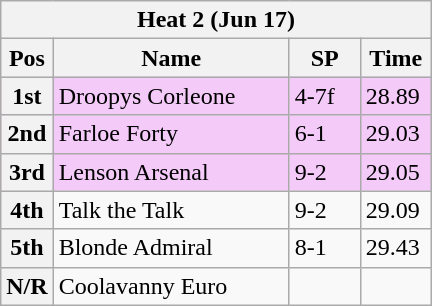<table class="wikitable">
<tr>
<th colspan="6">Heat 2 (Jun 17)</th>
</tr>
<tr>
<th width=20>Pos</th>
<th width=150>Name</th>
<th width=40>SP</th>
<th width=40>Time</th>
</tr>
<tr style="background: #f4caf9;">
<th>1st</th>
<td>Droopys Corleone</td>
<td>4-7f</td>
<td>28.89</td>
</tr>
<tr style="background: #f4caf9;">
<th>2nd</th>
<td>Farloe Forty</td>
<td>6-1</td>
<td>29.03</td>
</tr>
<tr style="background: #f4caf9;">
<th>3rd</th>
<td>Lenson Arsenal</td>
<td>9-2</td>
<td>29.05</td>
</tr>
<tr>
<th>4th</th>
<td>Talk the Talk</td>
<td>9-2</td>
<td>29.09</td>
</tr>
<tr>
<th>5th</th>
<td>Blonde Admiral</td>
<td>8-1</td>
<td>29.43</td>
</tr>
<tr>
<th>N/R</th>
<td>Coolavanny Euro</td>
<td></td>
<td></td>
</tr>
</table>
